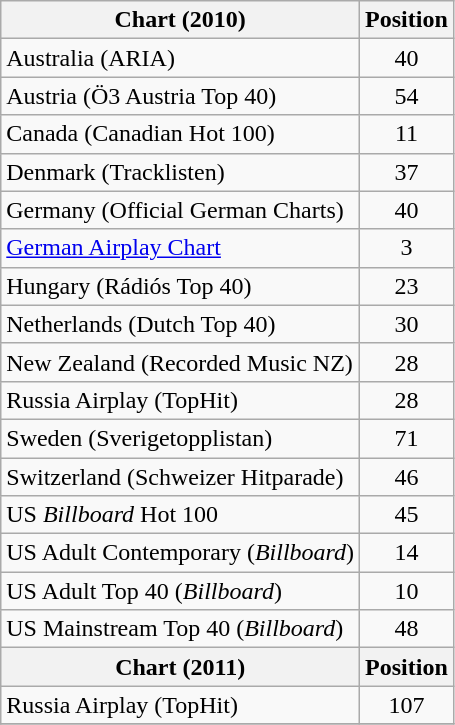<table class="wikitable sortable">
<tr>
<th>Chart (2010)</th>
<th>Position</th>
</tr>
<tr>
<td>Australia (ARIA)</td>
<td style="text-align:center;">40</td>
</tr>
<tr>
<td>Austria (Ö3 Austria Top 40)</td>
<td style="text-align:center;">54</td>
</tr>
<tr>
<td>Canada (Canadian Hot 100)</td>
<td style="text-align:center;">11</td>
</tr>
<tr>
<td>Denmark (Tracklisten)</td>
<td style="text-align:center;">37</td>
</tr>
<tr>
<td>Germany (Official German Charts)</td>
<td style="text-align:center;">40</td>
</tr>
<tr>
<td><a href='#'>German Airplay Chart</a></td>
<td style="text-align:center;">3</td>
</tr>
<tr>
<td>Hungary (Rádiós Top 40)</td>
<td style="text-align:center;">23</td>
</tr>
<tr>
<td>Netherlands (Dutch Top 40)</td>
<td style="text-align:center;">30</td>
</tr>
<tr>
<td>New Zealand (Recorded Music NZ)</td>
<td style="text-align:center;">28</td>
</tr>
<tr>
<td>Russia Airplay (TopHit)</td>
<td style="text-align:center;">28</td>
</tr>
<tr>
<td>Sweden (Sverigetopplistan)</td>
<td style="text-align:center;">71</td>
</tr>
<tr>
<td>Switzerland (Schweizer Hitparade)</td>
<td style="text-align:center;">46</td>
</tr>
<tr>
<td>US <em>Billboard</em> Hot 100</td>
<td style="text-align:center;">45</td>
</tr>
<tr>
<td>US Adult Contemporary (<em>Billboard</em>)</td>
<td style="text-align:center;">14</td>
</tr>
<tr>
<td>US Adult Top 40 (<em>Billboard</em>)</td>
<td style="text-align:center;">10</td>
</tr>
<tr>
<td>US Mainstream Top 40 (<em>Billboard</em>)</td>
<td style="text-align:center;">48</td>
</tr>
<tr>
<th>Chart (2011)</th>
<th>Position</th>
</tr>
<tr>
<td>Russia Airplay (TopHit)</td>
<td style="text-align:center;">107</td>
</tr>
<tr>
</tr>
</table>
